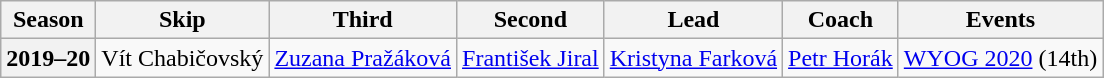<table class="wikitable">
<tr>
<th scope="col">Season</th>
<th scope="col">Skip</th>
<th scope="col">Third</th>
<th scope="col">Second</th>
<th scope="col">Lead</th>
<th scope="col">Coach</th>
<th scope="col">Events</th>
</tr>
<tr>
<th scope="row">2019–20</th>
<td>Vít Chabičovský</td>
<td><a href='#'>Zuzana Pražáková</a></td>
<td><a href='#'>František Jiral</a></td>
<td><a href='#'>Kristyna Farková</a></td>
<td><a href='#'>Petr Horák</a></td>
<td><a href='#'>WYOG 2020</a> (14th)</td>
</tr>
</table>
